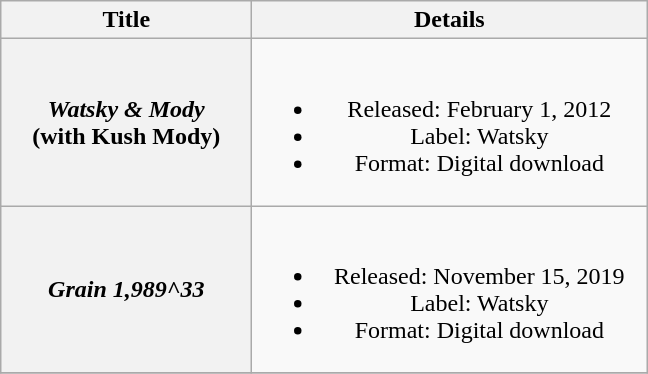<table class="wikitable plainrowheaders" style="text-align:center;">
<tr>
<th scope="col" style="width:10em;">Title</th>
<th scope="col" style="width:16em;">Details</th>
</tr>
<tr>
<th scope="row"><em>Watsky & Mody</em><br><span>(with Kush Mody)</span></th>
<td><br><ul><li>Released: February 1, 2012</li><li>Label: Watsky</li><li>Format: Digital download</li></ul></td>
</tr>
<tr>
<th scope="row"><em>Grain 1,989^33</em></th>
<td><br><ul><li>Released: November 15, 2019</li><li>Label: Watsky</li><li>Format: Digital download</li></ul></td>
</tr>
<tr>
</tr>
</table>
